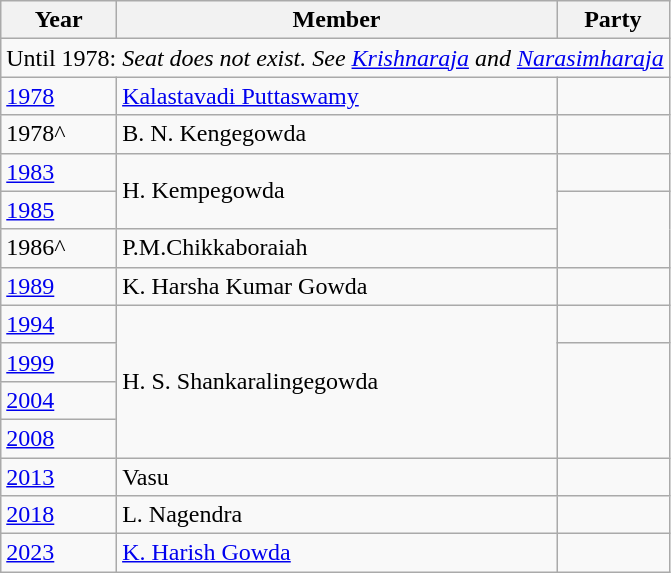<table class="wikitable">
<tr>
<th>Year</th>
<th>Member</th>
<th colspan="2">Party</th>
</tr>
<tr>
<td colspan=4 align=center>Until 1978: <em>Seat does not exist. See <a href='#'>Krishnaraja</a> and <a href='#'>Narasimharaja</a></em></td>
</tr>
<tr>
<td><a href='#'>1978</a></td>
<td><a href='#'>Kalastavadi Puttaswamy</a></td>
<td></td>
</tr>
<tr>
<td>1978^</td>
<td>B. N. Kengegowda</td>
<td></td>
</tr>
<tr>
<td><a href='#'>1983</a></td>
<td rowspan="2">H. Kempegowda</td>
<td></td>
</tr>
<tr>
<td><a href='#'>1985</a></td>
</tr>
<tr>
<td>1986^</td>
<td>P.M.Chikkaboraiah</td>
</tr>
<tr>
<td><a href='#'>1989</a></td>
<td>K. Harsha Kumar Gowda</td>
<td></td>
</tr>
<tr>
<td><a href='#'>1994</a></td>
<td rowspan="4">H. S. Shankaralingegowda</td>
<td></td>
</tr>
<tr>
<td><a href='#'>1999</a></td>
</tr>
<tr>
<td><a href='#'>2004</a></td>
</tr>
<tr>
<td><a href='#'>2008</a></td>
</tr>
<tr>
<td><a href='#'>2013</a></td>
<td>Vasu</td>
<td></td>
</tr>
<tr>
<td><a href='#'>2018</a></td>
<td>L. Nagendra</td>
<td></td>
</tr>
<tr>
<td><a href='#'>2023</a></td>
<td><a href='#'>K. Harish Gowda</a></td>
<td></td>
</tr>
</table>
